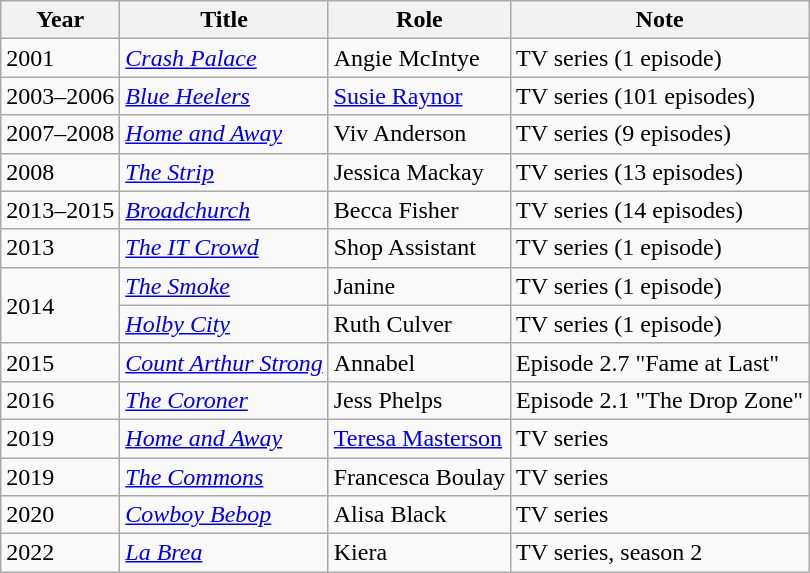<table class="wikitable sortable plainrowheaders">
<tr>
<th scope="col">Year</th>
<th scope="col">Title</th>
<th scope="col">Role</th>
<th scope=” col">Note</th>
</tr>
<tr>
<td>2001</td>
<td><em><a href='#'>Crash Palace</a></em></td>
<td>Angie McIntye</td>
<td>TV series (1 episode)</td>
</tr>
<tr>
<td>2003–2006</td>
<td><em><a href='#'>Blue Heelers</a></em></td>
<td><a href='#'>Susie Raynor</a></td>
<td>TV series (101 episodes)</td>
</tr>
<tr>
<td>2007–2008</td>
<td><em><a href='#'>Home and Away</a></em></td>
<td>Viv Anderson</td>
<td>TV series (9 episodes)</td>
</tr>
<tr>
<td>2008</td>
<td><em><a href='#'>The Strip</a></em></td>
<td>Jessica Mackay</td>
<td>TV series (13 episodes)</td>
</tr>
<tr>
<td>2013–2015</td>
<td><em><a href='#'>Broadchurch</a></em></td>
<td>Becca Fisher</td>
<td>TV series (14 episodes)</td>
</tr>
<tr>
<td>2013</td>
<td><em><a href='#'>The IT Crowd</a></em></td>
<td>Shop Assistant</td>
<td>TV series (1 episode)</td>
</tr>
<tr>
<td rowspan=2>2014</td>
<td><em><a href='#'>The Smoke</a></em></td>
<td>Janine</td>
<td>TV series (1 episode)</td>
</tr>
<tr>
<td><em><a href='#'>Holby City</a></em></td>
<td>Ruth Culver</td>
<td>TV series (1 episode)</td>
</tr>
<tr>
<td>2015</td>
<td><em><a href='#'>Count Arthur Strong</a></em></td>
<td>Annabel</td>
<td>Episode 2.7 "Fame at Last"</td>
</tr>
<tr>
<td>2016</td>
<td><em><a href='#'>The Coroner</a></em></td>
<td>Jess Phelps</td>
<td>Episode 2.1 "The Drop Zone"</td>
</tr>
<tr>
<td>2019</td>
<td><em><a href='#'>Home and Away</a></em></td>
<td><a href='#'>Teresa Masterson</a></td>
<td>TV series</td>
</tr>
<tr>
<td>2019</td>
<td><em><a href='#'>The Commons</a></em></td>
<td>Francesca Boulay</td>
<td>TV series</td>
</tr>
<tr>
<td>2020</td>
<td><a href='#'><em>Cowboy Bebop</em></a></td>
<td>Alisa Black</td>
<td>TV series</td>
</tr>
<tr>
<td>2022</td>
<td><em><a href='#'>La Brea</a></em></td>
<td>Kiera</td>
<td>TV series, season 2</td>
</tr>
</table>
